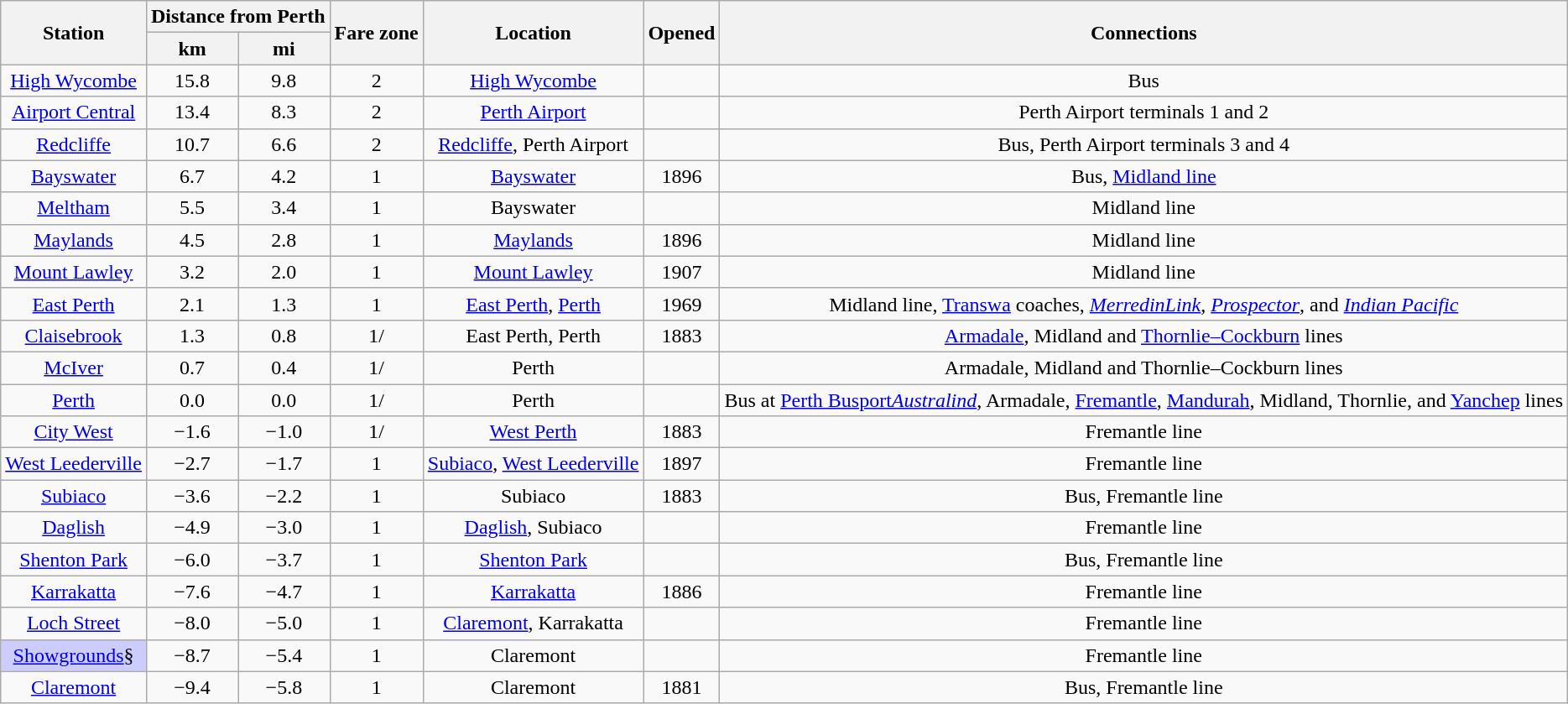<table class="wikitable sortable" style="text-align:center">
<tr>
<th rowspan="2" scope="col" class="unsortable">Station</th>
<th colspan="2">Distance from Perth</th>
<th rowspan="2">Fare zone</th>
<th rowspan="2" scope="col" class="unsortable">Location</th>
<th rowspan="2">Opened</th>
<th rowspan="2" scope="col" class="unsortable">Connections</th>
</tr>
<tr>
<th>km</th>
<th>mi</th>
</tr>
<tr>
<td><a href='#'>High Wycombe</a></td>
<td>15.8</td>
<td>9.8</td>
<td>2</td>
<td><a href='#'>High Wycombe</a></td>
<td></td>
<td>Bus</td>
</tr>
<tr>
<td><a href='#'>Airport Central</a></td>
<td>13.4</td>
<td>8.3</td>
<td>2</td>
<td><a href='#'>Perth Airport</a></td>
<td></td>
<td>Perth Airport terminals 1 and 2</td>
</tr>
<tr>
<td><a href='#'>Redcliffe</a></td>
<td>10.7</td>
<td>6.6</td>
<td>2</td>
<td><a href='#'>Redcliffe</a>, Perth Airport</td>
<td></td>
<td>Bus, Perth Airport terminals 3 and 4</td>
</tr>
<tr>
<td><a href='#'>Bayswater</a></td>
<td>6.7</td>
<td>4.2</td>
<td>1</td>
<td><a href='#'>Bayswater</a></td>
<td>1896</td>
<td>Bus, <a href='#'>Midland line</a></td>
</tr>
<tr>
<td><a href='#'>Meltham</a></td>
<td>5.5</td>
<td>3.4</td>
<td>1</td>
<td>Bayswater</td>
<td></td>
<td>Midland line</td>
</tr>
<tr>
<td><a href='#'>Maylands</a></td>
<td>4.5</td>
<td>2.8</td>
<td>1</td>
<td><a href='#'>Maylands</a></td>
<td>1896</td>
<td>Midland line</td>
</tr>
<tr>
<td><a href='#'>Mount Lawley</a></td>
<td>3.2</td>
<td>2.0</td>
<td>1</td>
<td><a href='#'>Mount Lawley</a></td>
<td>1907</td>
<td>Midland line</td>
</tr>
<tr>
<td><a href='#'>East Perth</a></td>
<td>2.1</td>
<td>1.3</td>
<td>1</td>
<td><a href='#'>East Perth</a>, <a href='#'>Perth</a></td>
<td>1969</td>
<td>Midland line, <a href='#'>Transwa</a> coaches, <em><a href='#'>MerredinLink</a></em>, <em><a href='#'>Prospector</a></em>, and <em><a href='#'>Indian Pacific</a></em></td>
</tr>
<tr>
<td><a href='#'>Claisebrook</a></td>
<td>1.3</td>
<td>0.8</td>
<td>1/</td>
<td>East Perth, Perth</td>
<td>1883</td>
<td><a href='#'>Armadale</a>, Midland and <a href='#'>Thornlie–Cockburn</a> lines</td>
</tr>
<tr>
<td><a href='#'>McIver</a></td>
<td>0.7</td>
<td>0.4</td>
<td>1/</td>
<td>Perth</td>
<td></td>
<td>Armadale, Midland and Thornlie–Cockburn lines</td>
</tr>
<tr>
<td><a href='#'>Perth</a></td>
<td>0.0</td>
<td>0.0</td>
<td>1/</td>
<td>Perth</td>
<td></td>
<td>Bus at <a href='#'>Perth Busport</a><em><a href='#'>Australind</a></em>, Armadale, <a href='#'>Fremantle</a>, <a href='#'>Mandurah</a>, Midland, Thornlie, and <a href='#'>Yanchep</a> lines</td>
</tr>
<tr>
<td><a href='#'>City West</a></td>
<td>−1.6</td>
<td>−1.0</td>
<td>1/</td>
<td><a href='#'>West Perth</a></td>
<td>1883</td>
<td>Fremantle line</td>
</tr>
<tr>
<td><a href='#'>West Leederville</a></td>
<td>−2.7</td>
<td>−1.7</td>
<td>1</td>
<td><a href='#'>Subiaco</a>, <a href='#'>West Leederville</a></td>
<td>1897</td>
<td>Fremantle line</td>
</tr>
<tr>
<td><a href='#'>Subiaco</a></td>
<td>−3.6</td>
<td>−2.2</td>
<td>1</td>
<td>Subiaco</td>
<td>1883</td>
<td>Bus, Fremantle line</td>
</tr>
<tr>
<td><a href='#'>Daglish</a></td>
<td>−4.9</td>
<td>−3.0</td>
<td>1</td>
<td><a href='#'>Daglish</a>, Subiaco</td>
<td></td>
<td>Fremantle line</td>
</tr>
<tr>
<td><a href='#'>Shenton Park</a></td>
<td>−6.0</td>
<td>−3.7</td>
<td>1</td>
<td><a href='#'>Shenton Park</a></td>
<td></td>
<td>Bus, Fremantle line</td>
</tr>
<tr>
<td><a href='#'>Karrakatta</a></td>
<td>−7.6</td>
<td>−4.7</td>
<td>1</td>
<td><a href='#'>Karrakatta</a></td>
<td>1886</td>
<td>Fremantle line</td>
</tr>
<tr>
<td><a href='#'>Loch Street</a></td>
<td>−8.0</td>
<td>−5.0</td>
<td>1</td>
<td><a href='#'>Claremont</a>, Karrakatta</td>
<td></td>
<td>Fremantle line</td>
</tr>
<tr>
<td scope="row" style="background-color:#CCCCFF"><a href='#'>Showgrounds</a>§</td>
<td>−8.7</td>
<td>−5.4</td>
<td>1</td>
<td>Claremont</td>
<td></td>
<td>Fremantle line</td>
</tr>
<tr>
<td><a href='#'>Claremont</a></td>
<td>−9.4</td>
<td>−5.8</td>
<td>1</td>
<td>Claremont</td>
<td>1881</td>
<td>Bus, Fremantle line</td>
</tr>
</table>
